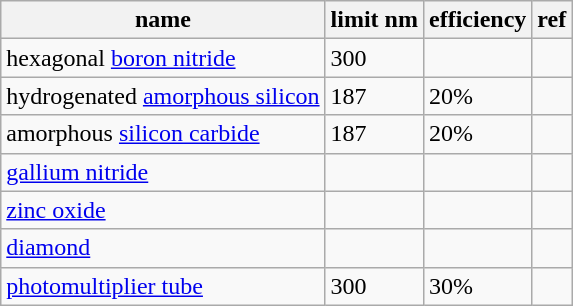<table class="wikitable">
<tr>
<th>name</th>
<th>limit nm</th>
<th>efficiency</th>
<th>ref</th>
</tr>
<tr>
<td>hexagonal <a href='#'>boron nitride</a></td>
<td>300</td>
<td></td>
<td></td>
</tr>
<tr>
<td>hydrogenated <a href='#'>amorphous silicon</a></td>
<td>187</td>
<td>20%</td>
<td></td>
</tr>
<tr>
<td>amorphous <a href='#'>silicon carbide</a></td>
<td>187</td>
<td>20%</td>
<td></td>
</tr>
<tr>
<td><a href='#'>gallium nitride</a></td>
<td></td>
<td></td>
<td></td>
</tr>
<tr>
<td><a href='#'>zinc oxide</a></td>
<td></td>
<td></td>
<td></td>
</tr>
<tr>
<td><a href='#'>diamond</a></td>
<td></td>
<td></td>
<td></td>
</tr>
<tr>
<td><a href='#'>photomultiplier tube</a></td>
<td>300</td>
<td>30%</td>
<td></td>
</tr>
</table>
